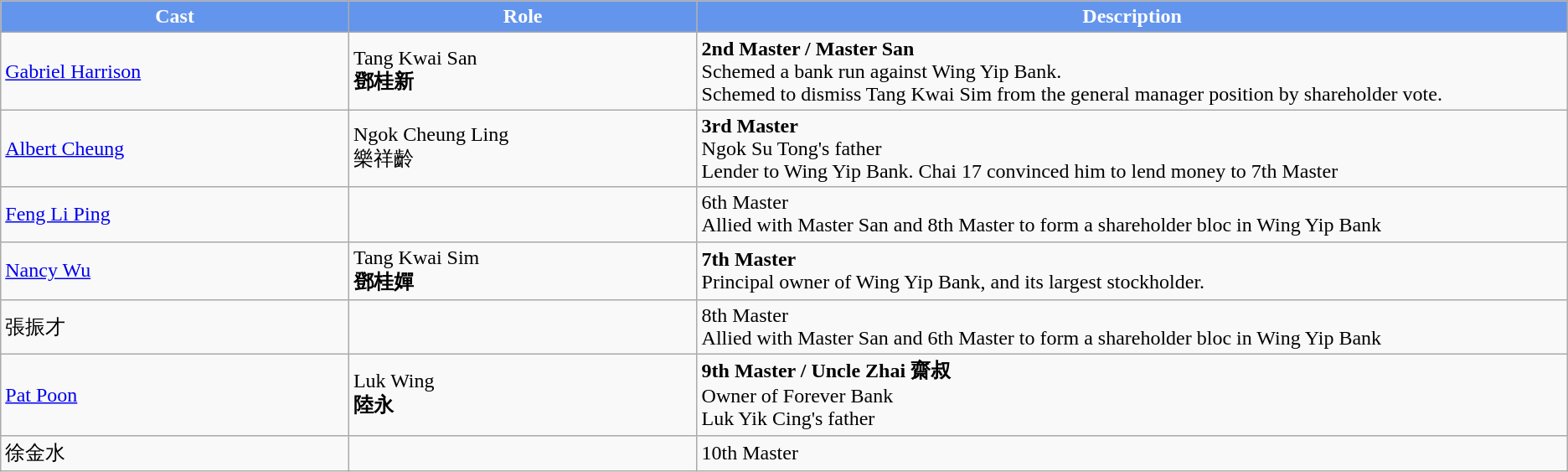<table class="wikitable">
<tr style="background:cornflowerblue; color:white" align=center>
<td style="width:6%"><strong>Cast</strong></td>
<td style="width:6%"><strong>Role</strong></td>
<td style="width:15%"><strong>Description</strong></td>
</tr>
<tr>
<td><a href='#'>Gabriel Harrison</a></td>
<td>Tang Kwai San<br><strong>鄧桂新</strong></td>
<td><strong>2nd Master / Master San</strong><br>Schemed a bank run against Wing Yip Bank.<br> Schemed to dismiss Tang Kwai Sim from the general manager position by shareholder vote.</td>
</tr>
<tr>
<td><a href='#'>Albert Cheung</a></td>
<td>Ngok Cheung Ling<br>樂祥齡</td>
<td><strong>3rd Master</strong><br>Ngok Su Tong's father<br>Lender to Wing Yip Bank. Chai 17 convinced him to lend money to 7th Master</td>
</tr>
<tr>
<td><a href='#'>Feng Li Ping</a></td>
<td></td>
<td>6th Master <br>Allied with Master San and 8th Master to form a shareholder bloc in Wing Yip Bank</td>
</tr>
<tr>
<td><a href='#'>Nancy Wu</a></td>
<td>Tang Kwai Sim<br><strong>鄧桂嬋</strong></td>
<td><strong>7th Master</strong><br>Principal owner of Wing Yip Bank, and its largest stockholder.</td>
</tr>
<tr>
<td>張振才</td>
<td></td>
<td>8th Master <br>Allied with Master San and 6th Master to form a shareholder bloc in Wing Yip Bank</td>
</tr>
<tr>
<td><a href='#'>Pat Poon</a></td>
<td>Luk Wing<br><strong>陸永</strong></td>
<td><strong>9th Master / Uncle Zhai 齋叔</strong><br>Owner of Forever Bank<br>Luk Yik Cing's father<br></td>
</tr>
<tr>
<td>徐金水</td>
<td></td>
<td>10th Master</td>
</tr>
</table>
